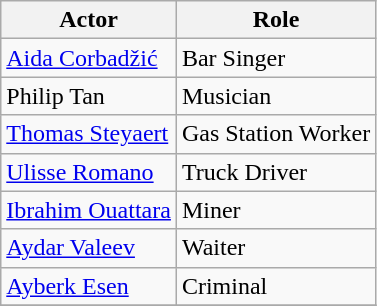<table class="wikitable">
<tr>
<th>Actor</th>
<th>Role</th>
</tr>
<tr>
<td><a href='#'>Aida Corbadžić</a></td>
<td>Bar Singer</td>
</tr>
<tr>
<td>Philip Tan</td>
<td>Musician</td>
</tr>
<tr>
<td><a href='#'>Thomas Steyaert</a></td>
<td>Gas Station Worker</td>
</tr>
<tr>
<td><a href='#'>Ulisse Romano</a></td>
<td>Truck Driver</td>
</tr>
<tr>
<td><a href='#'>Ibrahim Ouattara</a></td>
<td>Miner</td>
</tr>
<tr>
<td><a href='#'>Aydar Valeev</a></td>
<td>Waiter</td>
</tr>
<tr>
<td><a href='#'>Ayberk Esen</a></td>
<td>Criminal</td>
</tr>
<tr>
</tr>
</table>
